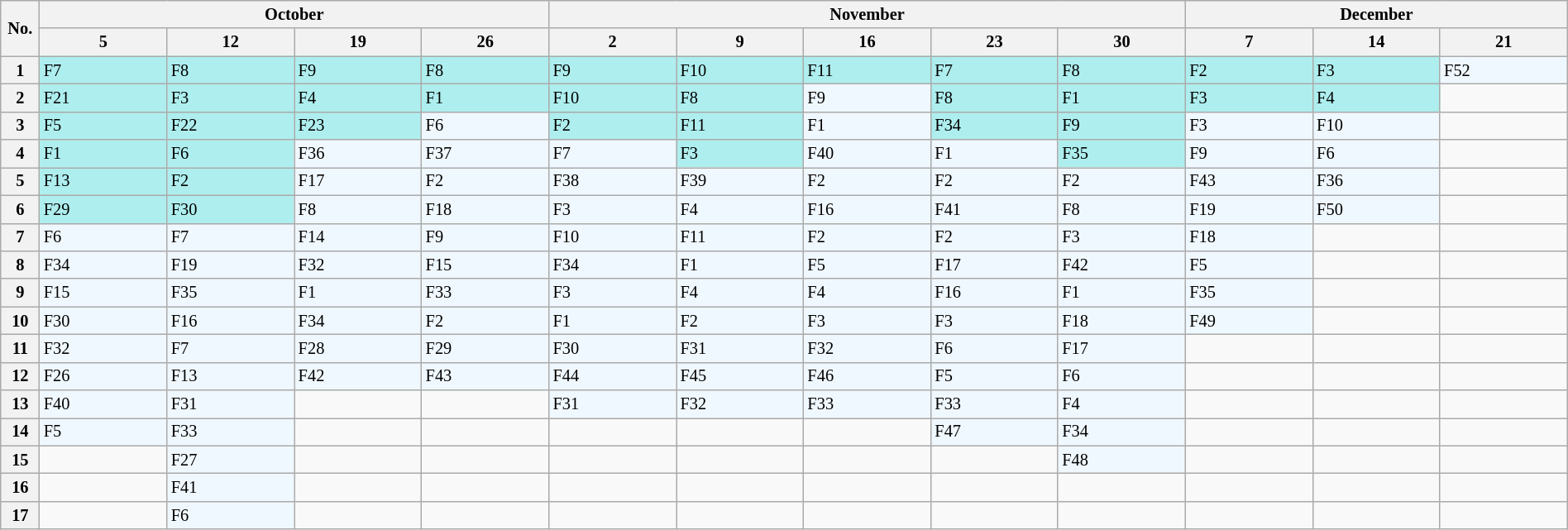<table class="wikitable" style="font-size: 85%; width: 100%">
<tr>
<th rowspan=2 width=25>No.</th>
<th colspan=4>October</th>
<th colspan=5>November</th>
<th colspan=4>December</th>
</tr>
<tr>
<th>5</th>
<th>12</th>
<th>19</th>
<th>26</th>
<th>2</th>
<th>9</th>
<th>16</th>
<th>23</th>
<th>30</th>
<th>7</th>
<th>14</th>
<th>21</th>
</tr>
<tr>
<th>1</th>
<td style="background:#afeeee;"> F7</td>
<td style="background:#afeeee;"> F8</td>
<td style="background:#afeeee;"> F9</td>
<td style="background:#afeeee;"> F8</td>
<td style="background:#afeeee;"> F9</td>
<td style="background:#afeeee;"> F10</td>
<td style="background:#afeeee;"> F11</td>
<td style="background:#afeeee;"> F7</td>
<td style="background:#afeeee;"> F8</td>
<td style="background:#afeeee;"> F2</td>
<td style="background:#afeeee;"> F3</td>
<td style="background:#f0f8ff;"> F52</td>
</tr>
<tr>
<th>2</th>
<td style="background:#afeeee;"> F21</td>
<td style="background:#afeeee;"> F3</td>
<td style="background:#afeeee;"> F4</td>
<td style="background:#afeeee;"> F1</td>
<td style="background:#afeeee;"> F10</td>
<td style="background:#afeeee;"> F8</td>
<td style="background:#f0f8ff;"> F9</td>
<td style="background:#afeeee;"> F8</td>
<td style="background:#afeeee;"> F1</td>
<td style="background:#afeeee;"> F3</td>
<td style="background:#afeeee;"> F4</td>
<td></td>
</tr>
<tr>
<th>3</th>
<td style="background:#afeeee;"> F5</td>
<td style="background:#afeeee;"> F22</td>
<td style="background:#afeeee;"> F23</td>
<td style="background:#f0f8ff;"> F6</td>
<td style="background:#afeeee;"> F2</td>
<td style="background:#afeeee;"> F11</td>
<td style="background:#f0f8ff;"> F1</td>
<td style="background:#afeeee;"> F34</td>
<td style="background:#afeeee;"> F9</td>
<td style="background:#f0f8ff;"> F3</td>
<td style="background:#f0f8ff;"> F10</td>
<td></td>
</tr>
<tr>
<th>4</th>
<td style="background:#afeeee;"> F1</td>
<td style="background:#afeeee;"> F6</td>
<td style="background:#f0f8ff;"> F36</td>
<td style="background:#f0f8ff;"> F37</td>
<td style="background:#f0f8ff;"> F7</td>
<td style="background:#afeeee;"> F3</td>
<td style="background:#f0f8ff;"> F40</td>
<td style="background:#f0f8ff;"> F1</td>
<td style="background:#afeeee;"> F35</td>
<td style="background:#f0f8ff;"> F9</td>
<td style="background:#f0f8ff;"> F6</td>
<td></td>
</tr>
<tr>
<th>5</th>
<td style="background:#afeeee;"> F13</td>
<td style="background:#afeeee;"> F2</td>
<td style="background:#f0f8ff;"> F17</td>
<td style="background:#f0f8ff;"> F2</td>
<td style="background:#f0f8ff;"> F38</td>
<td style="background:#f0f8ff;"> F39</td>
<td style="background:#f0f8ff;"> F2</td>
<td style="background:#f0f8ff;"> F2</td>
<td style="background:#f0f8ff;"> F2</td>
<td style="background:#f0f8ff;"> F43</td>
<td style="background:#f0f8ff;"> F36</td>
<td></td>
</tr>
<tr>
<th>6</th>
<td style="background:#afeeee;"> F29</td>
<td style="background:#afeeee;"> F30</td>
<td style="background:#f0f8ff;"> F8</td>
<td style="background:#f0f8ff;"> F18</td>
<td style="background:#f0f8ff;"> F3</td>
<td style="background:#f0f8ff;"> F4</td>
<td style="background:#f0f8ff;"> F16</td>
<td style="background:#f0f8ff;"> F41</td>
<td style="background:#f0f8ff;"> F8</td>
<td style="background:#f0f8ff;"> F19</td>
<td style="background:#f0f8ff;"> F50</td>
<td></td>
</tr>
<tr>
<th>7</th>
<td style="background:#f0f8ff;"> F6</td>
<td style="background:#f0f8ff;"> F7</td>
<td style="background:#f0f8ff;"> F14</td>
<td style="background:#f0f8ff;"> F9</td>
<td style="background:#f0f8ff;"> F10</td>
<td style="background:#f0f8ff;"> F11</td>
<td style="background:#f0f8ff;"> F2</td>
<td style="background:#f0f8ff;"> F2</td>
<td style="background:#f0f8ff;"> F3</td>
<td style="background:#f0f8ff;"> F18</td>
<td></td>
<td></td>
</tr>
<tr>
<th>8</th>
<td style="background:#f0f8ff;"> F34</td>
<td style="background:#f0f8ff;"> F19</td>
<td style="background:#f0f8ff;"> F32</td>
<td style="background:#f0f8ff;"> F15</td>
<td style="background:#f0f8ff;"> F34</td>
<td style="background:#f0f8ff;"> F1</td>
<td style="background:#f0f8ff;"> F5</td>
<td style="background:#f0f8ff;"> F17</td>
<td style="background:#f0f8ff;"> F42</td>
<td style="background:#f0f8ff;"> F5</td>
<td></td>
<td></td>
</tr>
<tr>
<th>9</th>
<td style="background:#f0f8ff;"> F15</td>
<td style="background:#f0f8ff;"> F35</td>
<td style="background:#f0f8ff;"> F1</td>
<td style="background:#f0f8ff;"> F33</td>
<td style="background:#f0f8ff;"> F3</td>
<td style="background:#f0f8ff;"> F4</td>
<td style="background:#f0f8ff;"> F4</td>
<td style="background:#f0f8ff;"> F16</td>
<td style="background:#f0f8ff;"> F1</td>
<td style="background:#f0f8ff;"> F35</td>
<td></td>
<td></td>
</tr>
<tr>
<th>10</th>
<td style="background:#f0f8ff;"> F30</td>
<td style="background:#f0f8ff;"> F16</td>
<td style="background:#f0f8ff;"> F34</td>
<td style="background:#f0f8ff;"> F2</td>
<td style="background:#f0f8ff;"> F1</td>
<td style="background:#f0f8ff;"> F2</td>
<td style="background:#f0f8ff;"> F3</td>
<td style="background:#f0f8ff;"> F3</td>
<td style="background:#f0f8ff;"> F18</td>
<td style="background:#f0f8ff;"> F49</td>
<td></td>
<td></td>
</tr>
<tr>
<th>11</th>
<td style="background:#f0f8ff;"> F32</td>
<td style="background:#f0f8ff;"> F7</td>
<td style="background:#f0f8ff;"> F28</td>
<td style="background:#f0f8ff;"> F29</td>
<td style="background:#f0f8ff;"> F30</td>
<td style="background:#f0f8ff;"> F31</td>
<td style="background:#f0f8ff;"> F32</td>
<td style="background:#f0f8ff;"> F6</td>
<td style="background:#f0f8ff;"> F17</td>
<td></td>
<td></td>
<td></td>
</tr>
<tr>
<th>12</th>
<td style="background:#f0f8ff;"> F26</td>
<td style="background:#f0f8ff;"> F13</td>
<td style="background:#f0f8ff;"> F42</td>
<td style="background:#f0f8ff;"> F43</td>
<td style="background:#f0f8ff;"> F44</td>
<td style="background:#f0f8ff;"> F45</td>
<td style="background:#f0f8ff;"> F46</td>
<td style="background:#f0f8ff;"> F5</td>
<td style="background:#f0f8ff;"> F6</td>
<td></td>
<td></td>
<td></td>
</tr>
<tr>
<th>13</th>
<td style="background:#f0f8ff;"> F40</td>
<td style="background:#f0f8ff;"> F31</td>
<td></td>
<td></td>
<td style="background:#f0f8ff;"> F31</td>
<td style="background:#f0f8ff;"> F32</td>
<td style="background:#f0f8ff;"> F33</td>
<td style="background:#f0f8ff;"> F33</td>
<td style="background:#f0f8ff;"> F4</td>
<td></td>
<td></td>
<td></td>
</tr>
<tr>
<th>14</th>
<td style="background:#f0f8ff;"> F5</td>
<td style="background:#f0f8ff;"> F33</td>
<td></td>
<td></td>
<td></td>
<td></td>
<td></td>
<td style="background:#f0f8ff;"> F47</td>
<td style="background:#f0f8ff;"> F34</td>
<td></td>
<td></td>
<td></td>
</tr>
<tr>
<th>15</th>
<td></td>
<td style="background:#f0f8ff;"> F27</td>
<td></td>
<td></td>
<td></td>
<td></td>
<td></td>
<td></td>
<td style="background:#f0f8ff;"> F48</td>
<td></td>
<td></td>
<td></td>
</tr>
<tr>
<th>16</th>
<td></td>
<td style="background:#f0f8ff;"> F41</td>
<td></td>
<td></td>
<td></td>
<td></td>
<td></td>
<td></td>
<td></td>
<td></td>
<td></td>
<td></td>
</tr>
<tr>
<th>17</th>
<td></td>
<td style="background:#f0f8ff;"> F6</td>
<td></td>
<td></td>
<td></td>
<td></td>
<td></td>
<td></td>
<td></td>
<td></td>
<td></td>
<td></td>
</tr>
</table>
